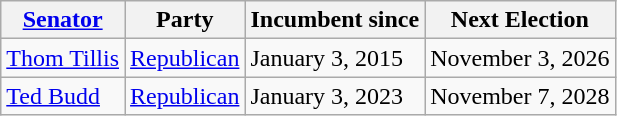<table class="wikitable">
<tr>
<th><a href='#'>Senator</a></th>
<th>Party</th>
<th>Incumbent since</th>
<th>Next Election</th>
</tr>
<tr>
<td><a href='#'>Thom Tillis</a></td>
<td><a href='#'>Republican</a></td>
<td>January 3, 2015</td>
<td>November 3, 2026</td>
</tr>
<tr>
<td><a href='#'>Ted Budd</a></td>
<td><a href='#'>Republican</a></td>
<td>January 3, 2023</td>
<td>November 7, 2028</td>
</tr>
</table>
